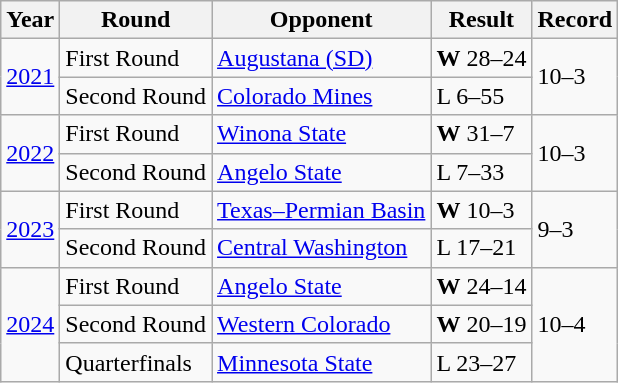<table class="wikitable">
<tr>
<th>Year</th>
<th>Round</th>
<th>Opponent</th>
<th>Result</th>
<th>Record</th>
</tr>
<tr>
<td rowspan="2"><a href='#'>2021</a></td>
<td>First Round</td>
<td><a href='#'>Augustana (SD)</a></td>
<td><strong>W</strong> 28–24</td>
<td rowspan="2">10–3</td>
</tr>
<tr>
<td>Second Round</td>
<td><a href='#'>Colorado Mines</a></td>
<td>L 6–55</td>
</tr>
<tr>
<td rowspan="2"><a href='#'>2022</a></td>
<td>First Round</td>
<td><a href='#'>Winona State</a></td>
<td><strong>W</strong> 31–7</td>
<td rowspan="2">10–3</td>
</tr>
<tr>
<td>Second Round</td>
<td><a href='#'>Angelo State</a></td>
<td>L 7–33</td>
</tr>
<tr>
<td rowspan="2"><a href='#'>2023</a></td>
<td>First Round</td>
<td><a href='#'>Texas–Permian Basin</a></td>
<td><strong>W</strong> 10–3</td>
<td rowspan="2">9–3</td>
</tr>
<tr>
<td>Second Round</td>
<td><a href='#'>Central Washington</a></td>
<td>L 17–21</td>
</tr>
<tr>
<td rowspan="3"><a href='#'>2024</a></td>
<td>First Round</td>
<td><a href='#'>Angelo State</a></td>
<td><strong>W</strong> 24–14</td>
<td rowspan="3">10–4</td>
</tr>
<tr>
<td>Second Round</td>
<td><a href='#'>Western Colorado</a></td>
<td><strong>W</strong> 20–19</td>
</tr>
<tr>
<td>Quarterfinals</td>
<td><a href='#'>Minnesota State</a></td>
<td>L 23–27</td>
</tr>
</table>
